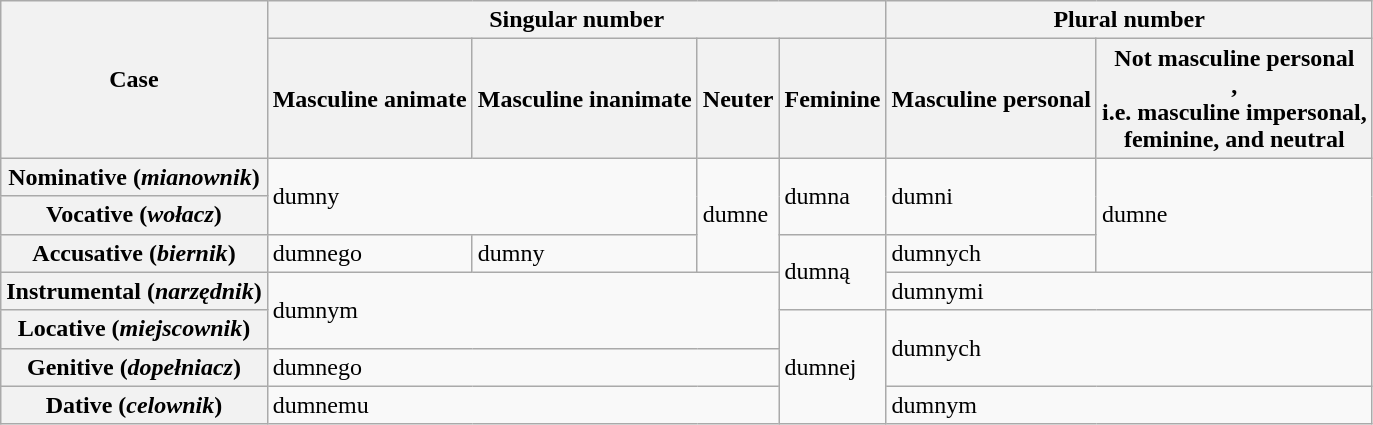<table class="wikitable">
<tr>
<th rowspan="2">Case</th>
<th colspan="4">Singular number</th>
<th colspan="2">Plural number</th>
</tr>
<tr>
<th>Masculine animate<br> </th>
<th>Masculine inanimate<br> </th>
<th>Neuter<br> </th>
<th>Feminine<br> </th>
<th>Masculine personal<br> </th>
<th>Not masculine personal <br> ,<br> i.e. masculine impersonal, <br> feminine, and neutral</th>
</tr>
<tr>
<th>Nominative (<em>mianownik</em>)</th>
<td colspan="2" rowspan="2">dumny</td>
<td rowspan="3">dumne</td>
<td rowspan="2">dumna</td>
<td rowspan="2">dumni</td>
<td rowspan="3">dumne</td>
</tr>
<tr>
<th>Vocative (<em>wołacz</em>)</th>
</tr>
<tr>
<th>Accusative (<em>biernik</em>)</th>
<td>dumnego</td>
<td>dumny</td>
<td rowspan="2">dumną</td>
<td>dumnych</td>
</tr>
<tr>
<th>Instrumental (<em>narzędnik</em>)</th>
<td colspan="3" rowspan="2">dumnym</td>
<td colspan="2">dumnymi</td>
</tr>
<tr>
<th>Locative (<em>miejscownik</em>)</th>
<td rowspan="3">dumnej</td>
<td colspan="2" rowspan="2">dumnych</td>
</tr>
<tr>
<th>Genitive (<em>dopełniacz</em>)</th>
<td colspan="3">dumnego</td>
</tr>
<tr>
<th>Dative (<em>celownik</em>)</th>
<td colspan="3">dumnemu</td>
<td colspan="2">dumnym</td>
</tr>
</table>
